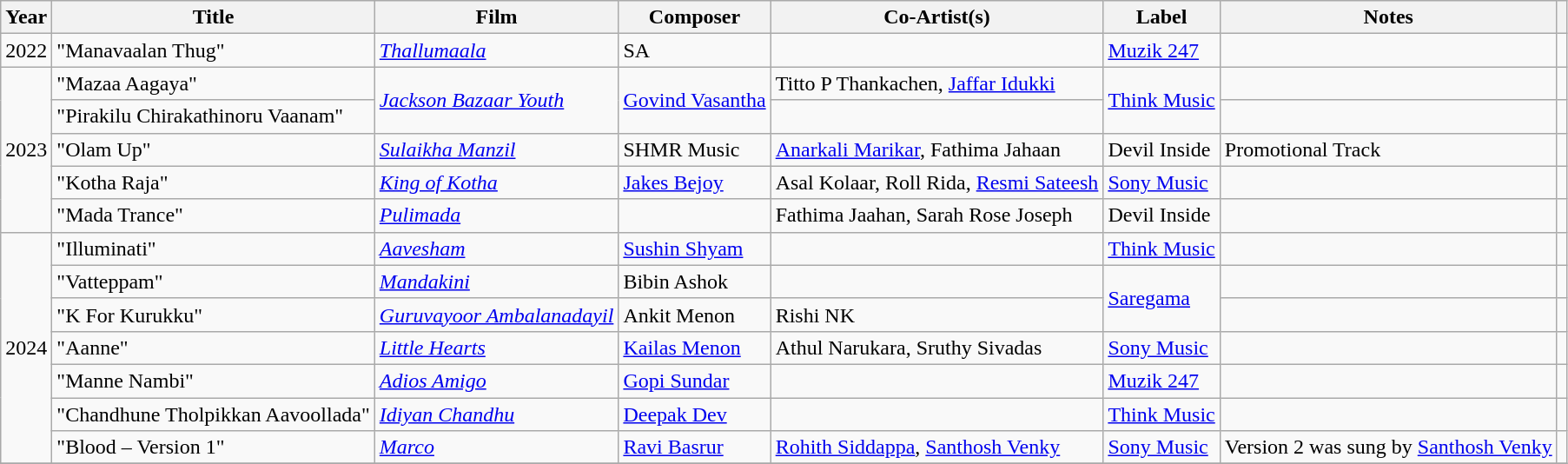<table class="wikitable sortable">
<tr>
<th>Year</th>
<th>Title</th>
<th>Film</th>
<th>Composer</th>
<th>Co-Artist(s)</th>
<th>Label</th>
<th>Notes</th>
<th></th>
</tr>
<tr>
<td>2022</td>
<td>"Manavaalan Thug"</td>
<td><em><a href='#'>Thallumaala</a></em></td>
<td>SA</td>
<td></td>
<td><a href='#'>Muzik 247</a></td>
<td></td>
<td></td>
</tr>
<tr>
<td rowspan="5">2023</td>
<td>"Mazaa Aagaya"</td>
<td rowspan="2"><em><a href='#'>Jackson Bazaar Youth</a></em></td>
<td rowspan="2"><a href='#'>Govind Vasantha</a></td>
<td>Titto P Thankachen, <a href='#'>Jaffar Idukki</a></td>
<td rowspan="2"><a href='#'>Think Music</a></td>
<td></td>
<td></td>
</tr>
<tr>
<td>"Pirakilu Chirakathinoru Vaanam"</td>
<td></td>
<td></td>
<td></td>
</tr>
<tr>
<td>"Olam Up"</td>
<td><em><a href='#'>Sulaikha Manzil</a></em></td>
<td>SHMR Music</td>
<td><a href='#'>Anarkali Marikar</a>, Fathima Jahaan</td>
<td>Devil Inside</td>
<td>Promotional Track</td>
<td></td>
</tr>
<tr>
<td>"Kotha Raja"</td>
<td><em><a href='#'>King of Kotha</a></em></td>
<td><a href='#'>Jakes Bejoy</a></td>
<td>Asal Kolaar, Roll Rida, <a href='#'>Resmi Sateesh</a></td>
<td><a href='#'>Sony Music</a></td>
<td></td>
<td></td>
</tr>
<tr>
<td>"Mada Trance"</td>
<td><em><a href='#'>Pulimada</a></em></td>
<td></td>
<td>Fathima Jaahan, Sarah Rose Joseph</td>
<td>Devil Inside</td>
<td></td>
<td></td>
</tr>
<tr>
<td rowspan="7">2024</td>
<td>"Illuminati"</td>
<td><em><a href='#'>Aavesham</a></em></td>
<td><a href='#'>Sushin Shyam</a></td>
<td></td>
<td><a href='#'>Think Music</a></td>
<td></td>
<td></td>
</tr>
<tr>
<td>"Vatteppam"</td>
<td><em><a href='#'>Mandakini</a></em></td>
<td>Bibin Ashok</td>
<td></td>
<td rowspan="2"><a href='#'>Saregama</a></td>
<td></td>
<td></td>
</tr>
<tr>
<td>"K For Kurukku"</td>
<td><em><a href='#'>Guruvayoor Ambalanadayil</a></em></td>
<td>Ankit Menon</td>
<td>Rishi NK</td>
<td></td>
<td></td>
</tr>
<tr>
<td>"Aanne"</td>
<td><em><a href='#'>Little Hearts</a></em></td>
<td><a href='#'>Kailas Menon</a></td>
<td>Athul Narukara, Sruthy Sivadas</td>
<td><a href='#'>Sony Music</a></td>
<td></td>
<td></td>
</tr>
<tr>
<td>"Manne Nambi"</td>
<td><em><a href='#'>Adios Amigo</a></em></td>
<td><a href='#'>Gopi Sundar</a></td>
<td></td>
<td><a href='#'>Muzik 247</a></td>
<td></td>
<td></td>
</tr>
<tr>
<td>"Chandhune Tholpikkan Aavoollada"</td>
<td><em><a href='#'>Idiyan Chandhu</a></em></td>
<td><a href='#'>Deepak Dev</a></td>
<td></td>
<td><a href='#'>Think Music</a></td>
<td></td>
<td></td>
</tr>
<tr>
<td>"Blood – Version 1"</td>
<td><em><a href='#'>Marco</a></em></td>
<td><a href='#'>Ravi Basrur</a></td>
<td><a href='#'>Rohith Siddappa</a>, <a href='#'>Santhosh Venky</a></td>
<td><a href='#'>Sony Music</a></td>
<td>Version 2 was sung by <a href='#'>Santhosh Venky</a></td>
<td></td>
</tr>
<tr>
</tr>
</table>
